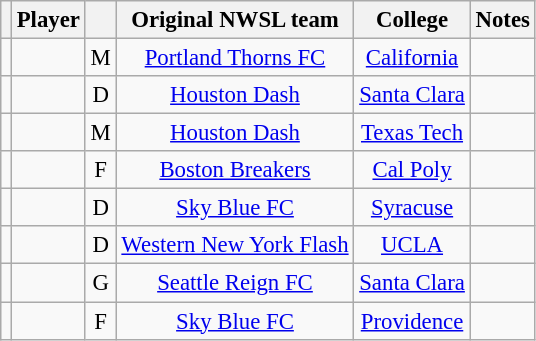<table class="wikitable sortable" style="font-size: 95%;text-align: center;">
<tr>
<th></th>
<th>Player</th>
<th></th>
<th>Original NWSL team</th>
<th>College</th>
<th class=unsortable>Notes</th>
</tr>
<tr>
<td></td>
<td></td>
<td>M</td>
<td><a href='#'>Portland Thorns FC</a></td>
<td><a href='#'>California</a></td>
<td></td>
</tr>
<tr>
<td></td>
<td></td>
<td>D</td>
<td><a href='#'>Houston Dash</a></td>
<td><a href='#'>Santa Clara</a></td>
<td></td>
</tr>
<tr>
<td></td>
<td></td>
<td>M</td>
<td><a href='#'>Houston Dash</a></td>
<td><a href='#'>Texas Tech</a></td>
<td></td>
</tr>
<tr>
<td></td>
<td></td>
<td>F</td>
<td><a href='#'>Boston Breakers</a></td>
<td><a href='#'>Cal Poly</a></td>
<td></td>
</tr>
<tr>
<td></td>
<td></td>
<td>D</td>
<td><a href='#'>Sky Blue FC</a></td>
<td><a href='#'>Syracuse</a></td>
<td></td>
</tr>
<tr>
<td></td>
<td></td>
<td>D</td>
<td><a href='#'>Western New York Flash</a></td>
<td><a href='#'>UCLA</a></td>
<td></td>
</tr>
<tr>
<td></td>
<td></td>
<td>G</td>
<td><a href='#'>Seattle Reign FC</a></td>
<td><a href='#'>Santa Clara</a></td>
<td></td>
</tr>
<tr>
<td></td>
<td></td>
<td>F</td>
<td><a href='#'>Sky Blue FC</a></td>
<td><a href='#'>Providence</a></td>
<td></td>
</tr>
</table>
